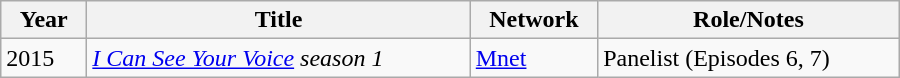<table class="wikitable" style="width:600px;">
<tr>
<th width=50px>Year</th>
<th>Title</th>
<th>Network</th>
<th>Role/Notes</th>
</tr>
<tr>
<td>2015</td>
<td><em><a href='#'>I Can See Your Voice</a> season 1</em></td>
<td><a href='#'>Mnet</a></td>
<td>Panelist (Episodes 6, 7)</td>
</tr>
</table>
